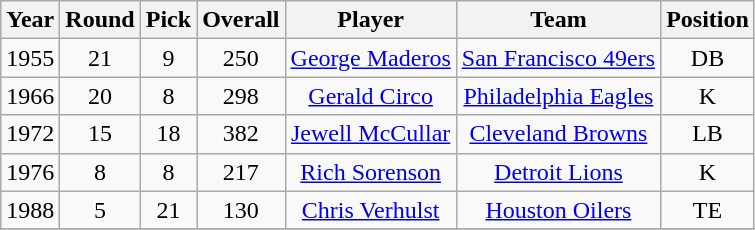<table class="wikitable sortable" style="text-align: center;">
<tr>
<th>Year</th>
<th>Round</th>
<th>Pick</th>
<th>Overall</th>
<th>Player</th>
<th>Team</th>
<th>Position</th>
</tr>
<tr>
<td>1955</td>
<td>21</td>
<td>9</td>
<td>250</td>
<td><a href='#'>George Maderos</a></td>
<td><a href='#'>San Francisco 49ers</a></td>
<td>DB</td>
</tr>
<tr>
<td>1966</td>
<td>20</td>
<td>8</td>
<td>298</td>
<td><a href='#'>Gerald Circo</a></td>
<td><a href='#'>Philadelphia Eagles</a></td>
<td>K</td>
</tr>
<tr>
<td>1972</td>
<td>15</td>
<td>18</td>
<td>382</td>
<td><a href='#'>Jewell McCullar</a></td>
<td><a href='#'>Cleveland Browns</a></td>
<td>LB</td>
</tr>
<tr>
<td>1976</td>
<td>8</td>
<td>8</td>
<td>217</td>
<td><a href='#'>Rich Sorenson</a></td>
<td><a href='#'>Detroit Lions</a></td>
<td>K</td>
</tr>
<tr>
<td>1988</td>
<td>5</td>
<td>21</td>
<td>130</td>
<td><a href='#'>Chris Verhulst</a></td>
<td><a href='#'>Houston Oilers</a></td>
<td>TE</td>
</tr>
<tr>
</tr>
</table>
